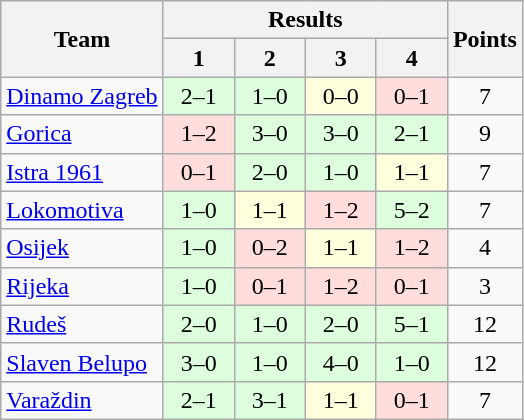<table class="wikitable" style="text-align:center">
<tr>
<th rowspan=2>Team</th>
<th colspan=4>Results</th>
<th rowspan=2>Points</th>
</tr>
<tr>
<th width=40>1</th>
<th width=40>2</th>
<th width=40>3</th>
<th width=40>4</th>
</tr>
<tr>
<td align=left><a href='#'>Dinamo Zagreb</a></td>
<td bgcolor=#ddffdd>2–1</td>
<td bgcolor=#ddffdd>1–0</td>
<td bgcolor=#ffffdd>0–0</td>
<td bgcolor=#ffdddd>0–1</td>
<td>7</td>
</tr>
<tr>
<td align=left><a href='#'>Gorica</a></td>
<td bgcolor=#ffdddd>1–2</td>
<td bgcolor=#ddffdd>3–0</td>
<td bgcolor=#ddffdd>3–0</td>
<td bgcolor=#ddffdd>2–1</td>
<td>9</td>
</tr>
<tr>
<td align=left><a href='#'>Istra 1961</a></td>
<td bgcolor=#ffdddd>0–1</td>
<td bgcolor=#ddffdd>2–0</td>
<td bgcolor=#ddffdd>1–0</td>
<td bgcolor=#ffffdd>1–1</td>
<td>7</td>
</tr>
<tr>
<td align=left><a href='#'>Lokomotiva</a></td>
<td bgcolor=#ddffdd>1–0</td>
<td bgcolor=#ffffdd>1–1</td>
<td bgcolor=#ffdddd>1–2</td>
<td bgcolor=#ddffdd>5–2</td>
<td>7</td>
</tr>
<tr>
<td align=left><a href='#'>Osijek</a></td>
<td bgcolor=#ddffdd>1–0</td>
<td bgcolor=#ffdddd>0–2</td>
<td bgcolor=#ffffdd>1–1</td>
<td bgcolor=#ffdddd>1–2</td>
<td>4</td>
</tr>
<tr>
<td align=left><a href='#'>Rijeka</a></td>
<td bgcolor=#ddffdd>1–0</td>
<td bgcolor=#ffdddd>0–1</td>
<td bgcolor=#ffdddd>1–2</td>
<td bgcolor=#ffdddd>0–1</td>
<td>3</td>
</tr>
<tr>
<td align=left><a href='#'>Rudeš</a></td>
<td bgcolor=#ddffdd>2–0</td>
<td bgcolor=#ddffdd>1–0</td>
<td bgcolor=#ddffdd>2–0</td>
<td bgcolor=#ddffdd>5–1</td>
<td>12</td>
</tr>
<tr>
<td align=left><a href='#'>Slaven Belupo</a></td>
<td bgcolor=#ddffdd>3–0</td>
<td bgcolor=#ddffdd>1–0</td>
<td bgcolor=#ddffdd>4–0</td>
<td bgcolor=#ddffdd>1–0</td>
<td>12</td>
</tr>
<tr>
<td align=left><a href='#'>Varaždin</a></td>
<td bgcolor=#ddffdd>2–1</td>
<td bgcolor=#ddffdd>3–1</td>
<td bgcolor=#ffffdd>1–1</td>
<td bgcolor=#ffdddd>0–1</td>
<td>7</td>
</tr>
</table>
